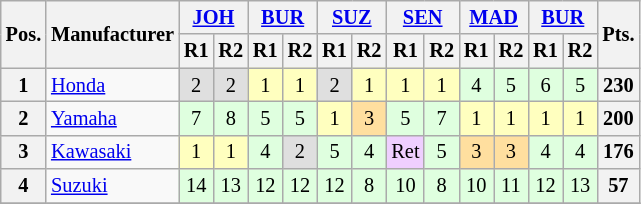<table class="wikitable" style="font-size:85%; text-align:center;">
<tr>
<th rowspan="2">Pos.</th>
<th rowspan="2">Manufacturer</th>
<th colspan="2"><a href='#'>JOH</a><br></th>
<th colspan="2"><a href='#'>BUR</a><br></th>
<th colspan="2"><a href='#'>SUZ</a><br></th>
<th colspan="2"><a href='#'>SEN</a><br></th>
<th colspan="2"><a href='#'>MAD</a><br></th>
<th colspan="2"><a href='#'>BUR</a><br></th>
<th rowspan="2">Pts.</th>
</tr>
<tr>
<th>R1</th>
<th>R2</th>
<th>R1</th>
<th>R2</th>
<th>R1</th>
<th>R2</th>
<th>R1</th>
<th>R2</th>
<th>R1</th>
<th>R2</th>
<th>R1</th>
<th>R2</th>
</tr>
<tr>
<th>1</th>
<td align=left> <a href='#'>Honda</a></td>
<td style="background:#dfdfdf;">2</td>
<td style="background:#dfdfdf;">2</td>
<td style="background:#ffffbf;">1</td>
<td style="background:#ffffbf;">1</td>
<td style="background:#dfdfdf;">2</td>
<td style="background:#ffffbf;">1</td>
<td style="background:#ffffbf;">1</td>
<td style="background:#ffffbf;">1</td>
<td style="background:#dfffdf;">4</td>
<td style="background:#dfffdf;">5</td>
<td style="background:#dfffdf;">6</td>
<td style="background:#dfffdf;">5</td>
<th>230</th>
</tr>
<tr>
<th>2</th>
<td align=left> <a href='#'>Yamaha</a></td>
<td style="background:#dfffdf;">7</td>
<td style="background:#dfffdf;">8</td>
<td style="background:#dfffdf;">5</td>
<td style="background:#dfffdf;">5</td>
<td style="background:#ffffbf;">1</td>
<td style="background:#ffdf9f;">3</td>
<td style="background:#dfffdf;">5</td>
<td style="background:#dfffdf;">7</td>
<td style="background:#ffffbf;">1</td>
<td style="background:#ffffbf;">1</td>
<td style="background:#ffffbf;">1</td>
<td style="background:#ffffbf;">1</td>
<th>200</th>
</tr>
<tr>
<th>3</th>
<td align=left> <a href='#'>Kawasaki</a></td>
<td style="background:#ffffbf;">1</td>
<td style="background:#ffffbf;">1</td>
<td style="background:#dfffdf;">4</td>
<td style="background:#dfdfdf;">2</td>
<td style="background:#dfffdf;">5</td>
<td style="background:#dfffdf;">4</td>
<td style="background:#efcfff;">Ret</td>
<td style="background:#dfffdf;">5</td>
<td style="background:#ffdf9f;">3</td>
<td style="background:#ffdf9f;">3</td>
<td style="background:#dfffdf;">4</td>
<td style="background:#dfffdf;">4</td>
<th>176</th>
</tr>
<tr>
<th>4</th>
<td align=left> <a href='#'>Suzuki</a></td>
<td style="background:#dfffdf;">14</td>
<td style="background:#dfffdf;">13</td>
<td style="background:#dfffdf;">12</td>
<td style="background:#dfffdf;">12</td>
<td style="background:#dfffdf;">12</td>
<td style="background:#dfffdf;">8</td>
<td style="background:#dfffdf;">10</td>
<td style="background:#dfffdf;">8</td>
<td style="background:#dfffdf;">10</td>
<td style="background:#dfffdf;">11</td>
<td style="background:#dfffdf;">12</td>
<td style="background:#dfffdf;">13</td>
<th>57</th>
</tr>
<tr>
</tr>
</table>
